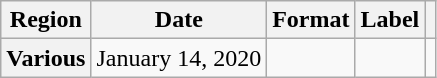<table class="wikitable plainrowheaders">
<tr>
<th scope="col">Region</th>
<th scope="col">Date</th>
<th scope="col">Format</th>
<th scope="col">Label</th>
<th scope="col"></th>
</tr>
<tr>
<th scope="row">Various</th>
<td>January 14, 2020</td>
<td></td>
<td></td>
<td></td>
</tr>
</table>
